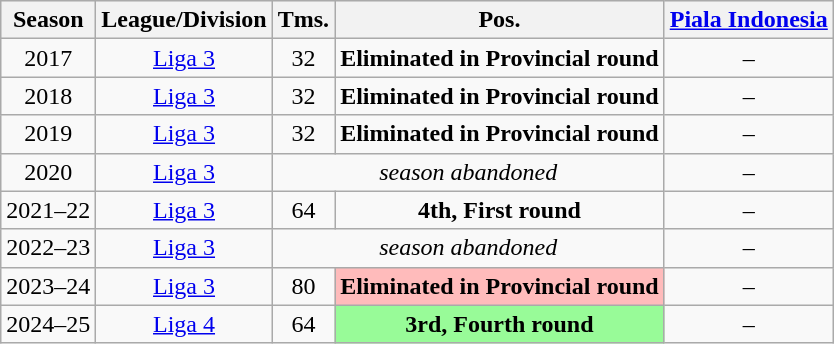<table class="wikitable" style="text-align:center">
<tr style="background:#efefef;">
<th>Season</th>
<th>League/Division</th>
<th>Tms.</th>
<th>Pos.</th>
<th><a href='#'>Piala Indonesia</a></th>
</tr>
<tr>
<td>2017</td>
<td><a href='#'>Liga 3</a></td>
<td>32</td>
<td><strong>Eliminated in Provincial round</strong></td>
<td>–</td>
</tr>
<tr>
<td>2018</td>
<td><a href='#'>Liga 3</a></td>
<td>32</td>
<td><strong>Eliminated in Provincial round</strong></td>
<td>–</td>
</tr>
<tr>
<td>2019</td>
<td><a href='#'>Liga 3</a></td>
<td>32</td>
<td><strong>Eliminated in Provincial round</strong></td>
<td>–</td>
</tr>
<tr>
<td>2020</td>
<td><a href='#'>Liga 3</a></td>
<td colspan="2"><em>season abandoned</em></td>
<td>–</td>
</tr>
<tr>
<td>2021–22</td>
<td><a href='#'>Liga 3</a></td>
<td>64</td>
<td><strong>4th, First round</strong></td>
<td>–</td>
</tr>
<tr>
<td>2022–23</td>
<td><a href='#'>Liga 3</a></td>
<td colspan="2"><em>season abandoned</em></td>
<td>–</td>
</tr>
<tr>
<td>2023–24</td>
<td><a href='#'>Liga 3</a></td>
<td>80</td>
<td style="background: #FFBBBB;"><strong>Eliminated in Provincial round</strong></td>
<td>–</td>
</tr>
<tr>
<td>2024–25</td>
<td><a href='#'>Liga 4</a></td>
<td>64</td>
<td style="background: palegreen;"><strong>3rd, Fourth round</strong></td>
<td>–</td>
</tr>
</table>
